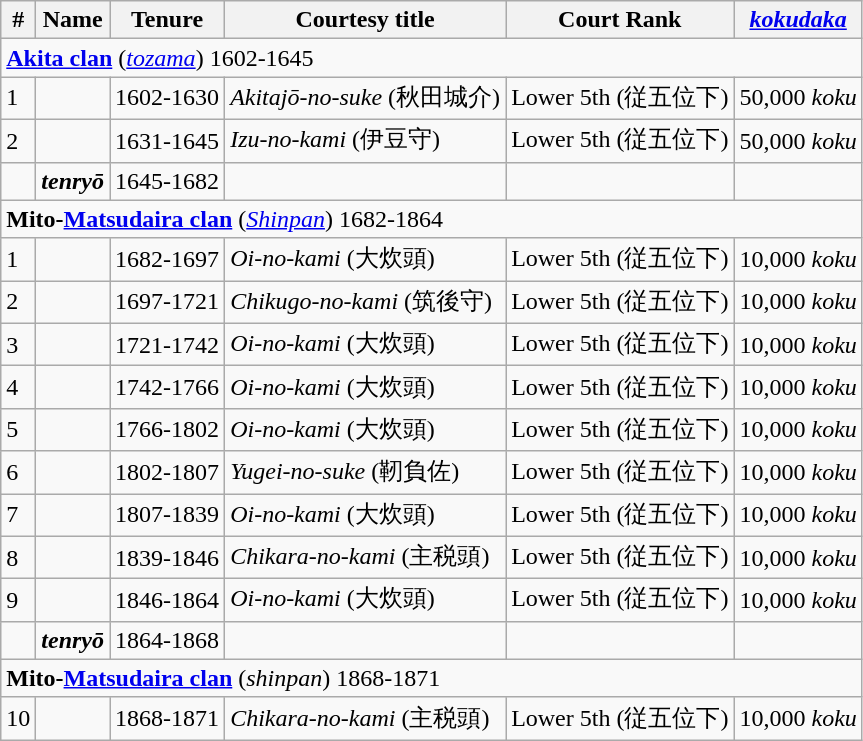<table class=wikitable>
<tr>
<th>#</th>
<th>Name</th>
<th>Tenure</th>
<th>Courtesy title</th>
<th>Court Rank</th>
<th><em><a href='#'>kokudaka</a></em></th>
</tr>
<tr>
<td colspan=6> <strong><a href='#'>Akita clan</a></strong> (<em><a href='#'>tozama</a></em>) 1602-1645</td>
</tr>
<tr>
<td>1</td>
<td></td>
<td>1602-1630</td>
<td><em>Akitajō-no-suke</em> (秋田城介)</td>
<td>Lower 5th  (従五位下)</td>
<td>50,000 <em>koku</em></td>
</tr>
<tr>
<td>2</td>
<td></td>
<td>1631-1645</td>
<td><em>Izu-no-kami</em> (伊豆守)</td>
<td>Lower 5th  (従五位下)</td>
<td>50,000 <em>koku</em></td>
</tr>
<tr>
<td></td>
<td><strong><em>tenryō</em></strong></td>
<td>1645-1682</td>
<td></td>
<td></td>
<td></td>
</tr>
<tr>
<td colspan=6> <strong>Mito-<a href='#'>Matsudaira clan</a></strong> (<em><a href='#'>Shinpan</a></em>) 1682-1864</td>
</tr>
<tr>
<td>1</td>
<td></td>
<td>1682-1697</td>
<td><em>Oi-no-kami</em> (大炊頭)</td>
<td>Lower 5th  (従五位下)</td>
<td>10,000 <em>koku</em></td>
</tr>
<tr>
<td>2</td>
<td></td>
<td>1697-1721</td>
<td><em>Chikugo-no-kami</em> (筑後守)</td>
<td>Lower 5th  (従五位下)</td>
<td>10,000 <em>koku</em></td>
</tr>
<tr>
<td>3</td>
<td></td>
<td>1721-1742</td>
<td><em>Oi-no-kami</em> (大炊頭)</td>
<td>Lower 5th  (従五位下)</td>
<td>10,000 <em>koku</em></td>
</tr>
<tr>
<td>4</td>
<td></td>
<td>1742-1766</td>
<td><em>Oi-no-kami</em> (大炊頭)</td>
<td>Lower 5th  (従五位下)</td>
<td>10,000 <em>koku</em></td>
</tr>
<tr>
<td>5</td>
<td></td>
<td>1766-1802</td>
<td><em>Oi-no-kami</em> (大炊頭)</td>
<td>Lower 5th  (従五位下)</td>
<td>10,000 <em>koku</em></td>
</tr>
<tr>
<td>6</td>
<td></td>
<td>1802-1807</td>
<td><em>Yugei-no-suke</em> (靭負佐)</td>
<td>Lower 5th  (従五位下)</td>
<td>10,000 <em>koku</em></td>
</tr>
<tr>
<td>7</td>
<td></td>
<td>1807-1839</td>
<td><em>Oi-no-kami</em> (大炊頭)</td>
<td>Lower 5th  (従五位下)</td>
<td>10,000 <em>koku</em></td>
</tr>
<tr>
<td>8</td>
<td></td>
<td>1839-1846</td>
<td><em>Chikara-no-kami</em> (主税頭)</td>
<td>Lower 5th  (従五位下)</td>
<td>10,000 <em>koku</em></td>
</tr>
<tr>
<td>9</td>
<td></td>
<td>1846-1864</td>
<td><em>Oi-no-kami</em> (大炊頭)</td>
<td>Lower 5th  (従五位下)</td>
<td>10,000 <em>koku</em></td>
</tr>
<tr>
<td></td>
<td><strong><em>tenryō</em></strong></td>
<td>1864-1868</td>
<td></td>
<td></td>
<td></td>
</tr>
<tr>
<td colspan=6> <strong>Mito-<a href='#'>Matsudaira clan</a></strong> (<em>shinpan</em>) 1868-1871</td>
</tr>
<tr>
<td>10</td>
<td></td>
<td>1868-1871</td>
<td><em>Chikara-no-kami</em> (主税頭)</td>
<td>Lower 5th  (従五位下)</td>
<td>10,000 <em>koku</em></td>
</tr>
</table>
